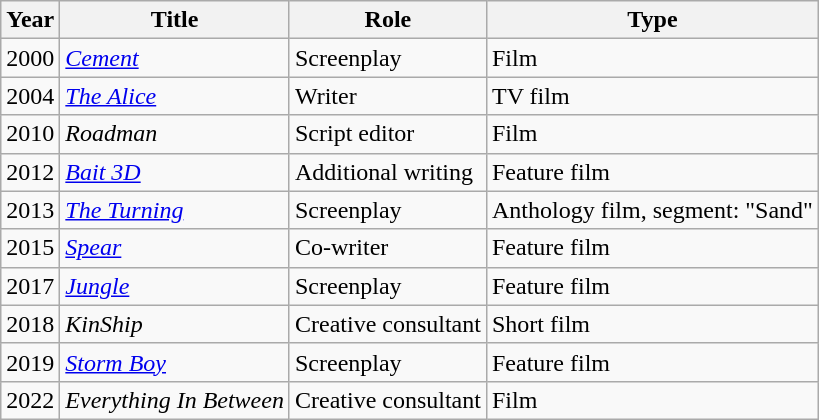<table class="wikitable">
<tr>
<th>Year</th>
<th>Title</th>
<th>Role</th>
<th>Type</th>
</tr>
<tr>
<td>2000</td>
<td><em><a href='#'>Cement</a></em></td>
<td>Screenplay</td>
<td>Film</td>
</tr>
<tr>
<td>2004</td>
<td><em><a href='#'>The Alice</a></em></td>
<td>Writer</td>
<td>TV film</td>
</tr>
<tr>
<td>2010</td>
<td><em>Roadman</em></td>
<td>Script editor</td>
<td>Film</td>
</tr>
<tr>
<td>2012</td>
<td><em><a href='#'>Bait 3D</a></em></td>
<td>Additional writing</td>
<td>Feature film</td>
</tr>
<tr>
<td>2013</td>
<td><em><a href='#'>The Turning</a></em></td>
<td>Screenplay</td>
<td>Anthology film, segment: "Sand"</td>
</tr>
<tr>
<td>2015</td>
<td><em><a href='#'>Spear</a></em></td>
<td>Co-writer</td>
<td>Feature film</td>
</tr>
<tr>
<td>2017</td>
<td><em><a href='#'>Jungle</a></em></td>
<td>Screenplay</td>
<td>Feature film</td>
</tr>
<tr>
<td>2018</td>
<td><em>KinShip</em></td>
<td>Creative consultant</td>
<td>Short film</td>
</tr>
<tr>
<td>2019</td>
<td><em><a href='#'>Storm Boy</a></em></td>
<td>Screenplay</td>
<td>Feature film</td>
</tr>
<tr>
<td>2022</td>
<td><em>Everything In Between</em></td>
<td>Creative consultant</td>
<td>Film</td>
</tr>
</table>
